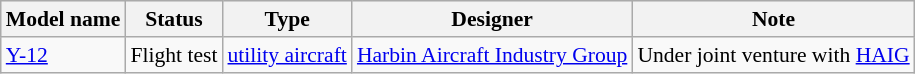<table class="wikitable" align=center style="font-size:90%;">
<tr style="background:#efefef;">
<th>Model name</th>
<th>Status</th>
<th>Type</th>
<th>Designer</th>
<th>Note</th>
</tr>
<tr>
<td align=left><a href='#'>Y-12</a></td>
<td align=left>Flight test</td>
<td align=center><a href='#'>utility aircraft</a></td>
<td><a href='#'>Harbin Aircraft Industry Group</a></td>
<td align="center">Under joint venture with <a href='#'>HAIG</a></td>
</tr>
</table>
